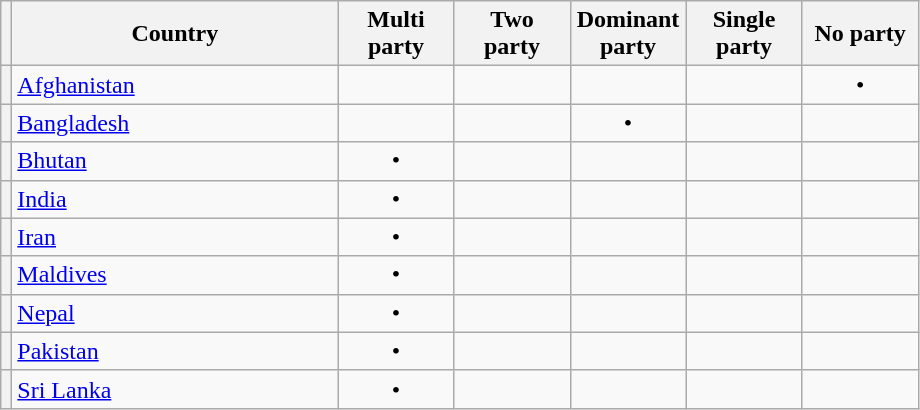<table class="wikitable" style="text-align:center">
<tr>
<th></th>
<th width="210">Country</th>
<th width="70">Multi party</th>
<th width="70">Two party</th>
<th width="70">Dominant party</th>
<th width="70">Single party</th>
<th width="70">No party</th>
</tr>
<tr>
<th></th>
<td style="text-align:left"><a href='#'>Afghanistan</a></td>
<td></td>
<td></td>
<td></td>
<td></td>
<td>•</td>
</tr>
<tr>
<th></th>
<td style="text-align:left"><a href='#'>Bangladesh</a></td>
<td></td>
<td></td>
<td>•</td>
<td></td>
<td></td>
</tr>
<tr>
<th></th>
<td style="text-align:left"><a href='#'>Bhutan</a></td>
<td>•</td>
<td></td>
<td></td>
<td></td>
<td></td>
</tr>
<tr>
<th></th>
<td style="text-align:left"><a href='#'>India</a></td>
<td>•</td>
<td></td>
<td></td>
<td></td>
<td></td>
</tr>
<tr>
<th></th>
<td style="text-align:left"><a href='#'>Iran</a></td>
<td>•</td>
<td></td>
<td></td>
<td></td>
<td></td>
</tr>
<tr>
<th></th>
<td style="text-align:left"><a href='#'>Maldives</a></td>
<td>•</td>
<td></td>
<td></td>
<td></td>
<td></td>
</tr>
<tr>
<th></th>
<td style="text-align:left"><a href='#'>Nepal</a></td>
<td>•</td>
<td></td>
<td></td>
<td></td>
<td></td>
</tr>
<tr>
<th></th>
<td style="text-align:left"><a href='#'>Pakistan</a></td>
<td>•</td>
<td></td>
<td></td>
<td></td>
<td></td>
</tr>
<tr>
<th></th>
<td style="text-align:left"><a href='#'>Sri Lanka</a></td>
<td>•</td>
<td></td>
<td></td>
<td></td>
<td></td>
</tr>
</table>
